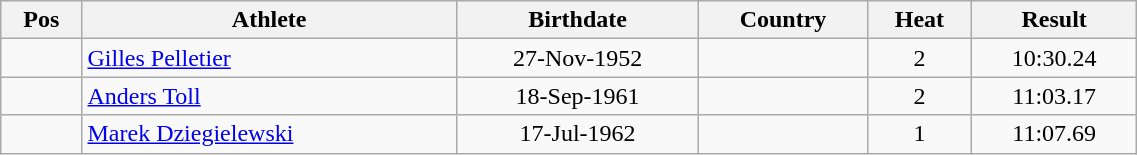<table class="wikitable"  style="text-align:center; width:60%;">
<tr>
<th>Pos</th>
<th>Athlete</th>
<th>Birthdate</th>
<th>Country</th>
<th>Heat</th>
<th>Result</th>
</tr>
<tr>
<td align=center></td>
<td align=left><a href='#'>Gilles Pelletier</a></td>
<td>27-Nov-1952</td>
<td align=left></td>
<td>2</td>
<td>10:30.24</td>
</tr>
<tr>
<td align=center></td>
<td align=left><a href='#'>Anders Toll</a></td>
<td>18-Sep-1961</td>
<td align=left></td>
<td>2</td>
<td>11:03.17</td>
</tr>
<tr>
<td align=center></td>
<td align=left><a href='#'>Marek Dziegielewski</a></td>
<td>17-Jul-1962</td>
<td align=left></td>
<td>1</td>
<td>11:07.69</td>
</tr>
</table>
